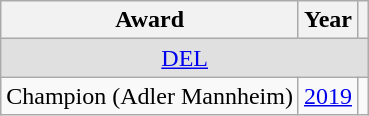<table class="wikitable">
<tr>
<th>Award</th>
<th>Year</th>
<th></th>
</tr>
<tr ALIGN="center" bgcolor="#e0e0e0">
<td colspan="3"><a href='#'>DEL</a></td>
</tr>
<tr>
<td>Champion (Adler Mannheim)</td>
<td><a href='#'>2019</a></td>
<td></td>
</tr>
</table>
